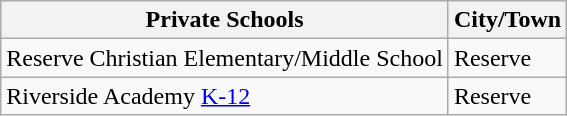<table class="wikitable">
<tr>
<th>Private Schools</th>
<th>City/Town</th>
</tr>
<tr>
<td>Reserve Christian Elementary/Middle School</td>
<td>Reserve</td>
</tr>
<tr>
<td>Riverside Academy <a href='#'>K-12</a></td>
<td>Reserve</td>
</tr>
</table>
